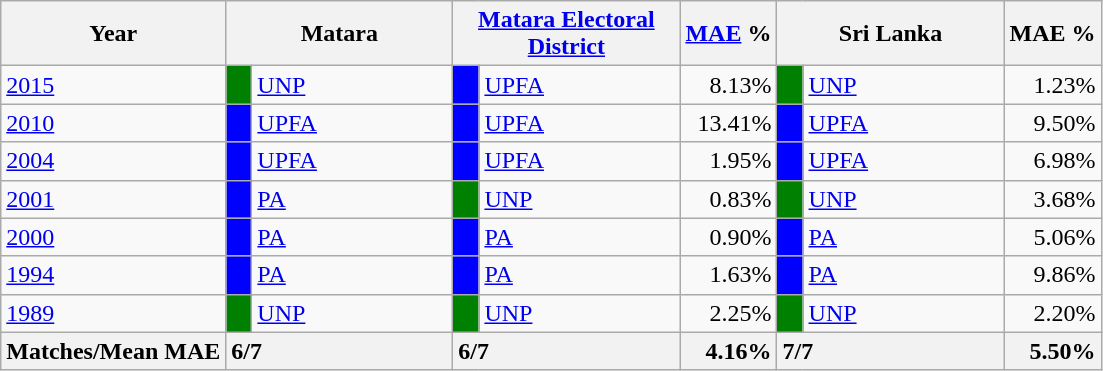<table class="wikitable">
<tr>
<th>Year</th>
<th colspan="2" width="144px">Matara</th>
<th colspan="2" width="144px"><a href='#'>Matara Electoral District</a></th>
<th><a href='#'>MAE</a> %</th>
<th colspan="2" width="144px">Sri Lanka</th>
<th>MAE %</th>
</tr>
<tr>
<td><a href='#'>2015</a></td>
<td style="background-color:green;" width="10px"></td>
<td style="text-align:left;"><a href='#'>UNP</a></td>
<td style="background-color:blue;" width="10px"></td>
<td style="text-align:left;"><a href='#'>UPFA</a></td>
<td style="text-align:right;">8.13%</td>
<td style="background-color:green;" width="10px"></td>
<td style="text-align:left;"><a href='#'>UNP</a></td>
<td style="text-align:right;">1.23%</td>
</tr>
<tr>
<td><a href='#'>2010</a></td>
<td style="background-color:blue;" width="10px"></td>
<td style="text-align:left;"><a href='#'>UPFA</a></td>
<td style="background-color:blue;" width="10px"></td>
<td style="text-align:left;"><a href='#'>UPFA</a></td>
<td style="text-align:right;">13.41%</td>
<td style="background-color:blue;" width="10px"></td>
<td style="text-align:left;"><a href='#'>UPFA</a></td>
<td style="text-align:right;">9.50%</td>
</tr>
<tr>
<td><a href='#'>2004</a></td>
<td style="background-color:blue;" width="10px"></td>
<td style="text-align:left;"><a href='#'>UPFA</a></td>
<td style="background-color:blue;" width="10px"></td>
<td style="text-align:left;"><a href='#'>UPFA</a></td>
<td style="text-align:right;">1.95%</td>
<td style="background-color:blue;" width="10px"></td>
<td style="text-align:left;"><a href='#'>UPFA</a></td>
<td style="text-align:right;">6.98%</td>
</tr>
<tr>
<td><a href='#'>2001</a></td>
<td style="background-color:blue;" width="10px"></td>
<td style="text-align:left;"><a href='#'>PA</a></td>
<td style="background-color:green;" width="10px"></td>
<td style="text-align:left;"><a href='#'>UNP</a></td>
<td style="text-align:right;">0.83%</td>
<td style="background-color:green;" width="10px"></td>
<td style="text-align:left;"><a href='#'>UNP</a></td>
<td style="text-align:right;">3.68%</td>
</tr>
<tr>
<td><a href='#'>2000</a></td>
<td style="background-color:blue;" width="10px"></td>
<td style="text-align:left;"><a href='#'>PA</a></td>
<td style="background-color:blue;" width="10px"></td>
<td style="text-align:left;"><a href='#'>PA</a></td>
<td style="text-align:right;">0.90%</td>
<td style="background-color:blue;" width="10px"></td>
<td style="text-align:left;"><a href='#'>PA</a></td>
<td style="text-align:right;">5.06%</td>
</tr>
<tr>
<td><a href='#'>1994</a></td>
<td style="background-color:blue;" width="10px"></td>
<td style="text-align:left;"><a href='#'>PA</a></td>
<td style="background-color:blue;" width="10px"></td>
<td style="text-align:left;"><a href='#'>PA</a></td>
<td style="text-align:right;">1.63%</td>
<td style="background-color:blue;" width="10px"></td>
<td style="text-align:left;"><a href='#'>PA</a></td>
<td style="text-align:right;">9.86%</td>
</tr>
<tr>
<td><a href='#'>1989</a></td>
<td style="background-color:green;" width="10px"></td>
<td style="text-align:left;"><a href='#'>UNP</a></td>
<td style="background-color:green;" width="10px"></td>
<td style="text-align:left;"><a href='#'>UNP</a></td>
<td style="text-align:right;">2.25%</td>
<td style="background-color:green;" width="10px"></td>
<td style="text-align:left;"><a href='#'>UNP</a></td>
<td style="text-align:right;">2.20%</td>
</tr>
<tr>
<th>Matches/Mean MAE</th>
<th style="text-align:left;"colspan="2" width="144px">6/7</th>
<th style="text-align:left;"colspan="2" width="144px">6/7</th>
<th style="text-align:right;">4.16%</th>
<th style="text-align:left;"colspan="2" width="144px">7/7</th>
<th style="text-align:right;">5.50%</th>
</tr>
</table>
